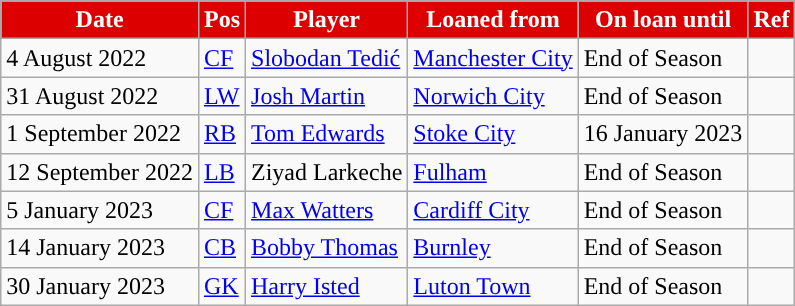<table class="wikitable plainrowheaders sortable">
<tr>
<th style="background:#dd0000; color:#ffffff; ">Date</th>
<th style="background:#dd0000; color:#ffffff; ">Pos</th>
<th style="background:#dd0000; color:#ffffff; ">Player</th>
<th style="background:#dd0000; color:#ffffff; ">Loaned from</th>
<th style="background:#dd0000; color:#ffffff; ">On loan until</th>
<th style="background:#dd0000; color:#ffffff; ">Ref</th>
</tr>
<tr>
<td>4 August 2022</td>
<td><a href='#'>CF</a></td>
<td> <a href='#'>Slobodan Tedić</a></td>
<td> <a href='#'>Manchester City</a></td>
<td>End of Season</td>
<td></td>
</tr>
<tr>
<td>31 August 2022</td>
<td><a href='#'>LW</a></td>
<td> <a href='#'>Josh Martin</a></td>
<td> <a href='#'>Norwich City</a></td>
<td>End of Season</td>
<td></td>
</tr>
<tr>
<td>1 September 2022</td>
<td><a href='#'>RB</a></td>
<td> <a href='#'>Tom Edwards</a></td>
<td> <a href='#'>Stoke City</a></td>
<td>16 January 2023</td>
<td></td>
</tr>
<tr>
<td>12 September 2022</td>
<td><a href='#'>LB</a></td>
<td> Ziyad Larkeche</td>
<td> <a href='#'>Fulham</a></td>
<td>End of Season</td>
<td></td>
</tr>
<tr>
<td>5 January 2023</td>
<td><a href='#'>CF</a></td>
<td> <a href='#'>Max Watters</a></td>
<td> <a href='#'>Cardiff City</a></td>
<td>End of Season</td>
<td></td>
</tr>
<tr>
<td>14 January 2023</td>
<td><a href='#'>CB</a></td>
<td> <a href='#'>Bobby Thomas</a></td>
<td> <a href='#'>Burnley</a></td>
<td>End of Season</td>
<td></td>
</tr>
<tr>
<td>30 January 2023</td>
<td><a href='#'>GK</a></td>
<td> <a href='#'>Harry Isted</a></td>
<td> <a href='#'>Luton Town</a></td>
<td>End of Season</td>
<td></td>
</tr>
</table>
